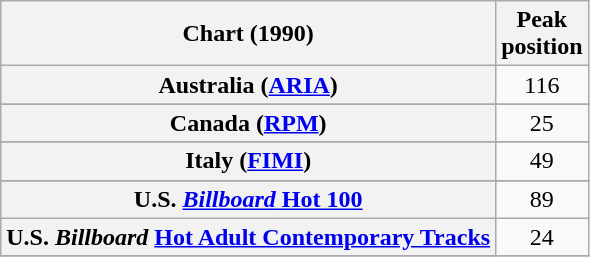<table class="wikitable sortable plainrowheaders" style="text-align:center;">
<tr>
<th>Chart (1990)</th>
<th>Peak<br>position</th>
</tr>
<tr>
<th scope="row">Australia (<a href='#'>ARIA</a>)</th>
<td style="text-align:center;">116</td>
</tr>
<tr>
</tr>
<tr>
<th scope="row">Canada (<a href='#'>RPM</a>)</th>
<td style="text-align:center;">25</td>
</tr>
<tr>
</tr>
<tr>
</tr>
<tr>
<th scope="row">Italy (<a href='#'>FIMI</a>)</th>
<td style="text-align:center;">49</td>
</tr>
<tr>
</tr>
<tr>
</tr>
<tr>
<th scope="row">U.S. <a href='#'><em>Billboard</em> Hot 100</a></th>
<td style="text-align:center;">89</td>
</tr>
<tr>
<th scope="row">U.S. <em>Billboard</em> <a href='#'>Hot Adult Contemporary Tracks</a></th>
<td style="text-align:center;">24</td>
</tr>
<tr>
</tr>
</table>
